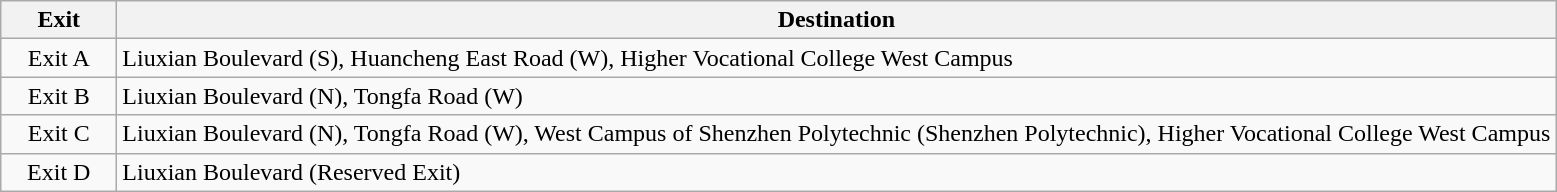<table class="wikitable">
<tr>
<th style="width:70px">Exit</th>
<th>Destination</th>
</tr>
<tr>
<td align="center">Exit A</td>
<td>Liuxian Boulevard (S), Huancheng East Road (W), Higher Vocational College West Campus</td>
</tr>
<tr>
<td align="center">Exit B</td>
<td>Liuxian Boulevard (N), Tongfa Road (W)</td>
</tr>
<tr>
<td align="center">Exit C</td>
<td>Liuxian Boulevard (N), Tongfa Road (W), West Campus of Shenzhen Polytechnic (Shenzhen Polytechnic), Higher Vocational College West Campus</td>
</tr>
<tr>
<td align="center">Exit D</td>
<td>Liuxian Boulevard (Reserved Exit)</td>
</tr>
</table>
